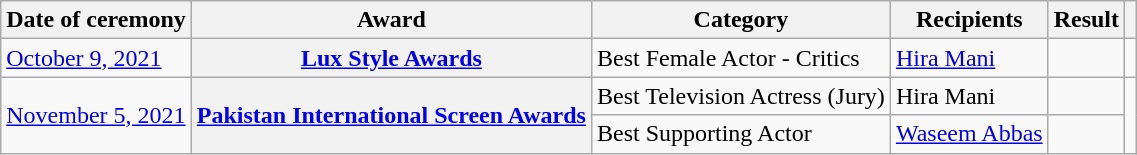<table class="wikitable plainrowheaders sortable">
<tr>
<th scope="col">Date of ceremony</th>
<th scope="col">Award</th>
<th scope="col">Category</th>
<th scope="col">Recipients</th>
<th scope="col">Result</th>
<th scope="col" class="unsortable"></th>
</tr>
<tr>
<td><a href='#'>October 9, 2021</a></td>
<th scope="row"><a href='#'>Lux Style Awards</a></th>
<td>Best Female Actor - Critics</td>
<td><a href='#'>Hira Mani</a></td>
<td></td>
<td></td>
</tr>
<tr>
<td rowspan="2" scope="row"><a href='#'>November 5, 2021</a></td>
<th scope="row" rowspan=2><a href='#'>Pakistan International Screen Awards</a></th>
<td>Best Television Actress (Jury)</td>
<td>Hira Mani</td>
<td></td>
<td rowspan=2></td>
</tr>
<tr>
<td>Best Supporting Actor</td>
<td><a href='#'>Waseem Abbas</a></td>
<td></td>
</tr>
</table>
